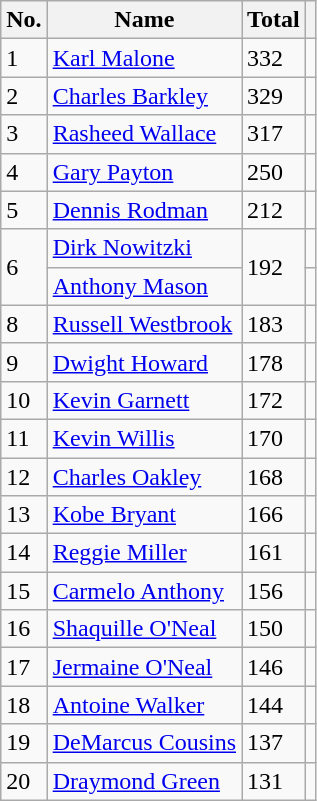<table class="wikitable sortable">
<tr>
<th>No.</th>
<th>Name</th>
<th>Total</th>
<th class="unsortable"></th>
</tr>
<tr>
<td>1</td>
<td><a href='#'>Karl Malone</a></td>
<td>332</td>
<td></td>
</tr>
<tr>
<td>2</td>
<td><a href='#'>Charles Barkley</a></td>
<td>329</td>
<td></td>
</tr>
<tr>
<td>3</td>
<td><a href='#'>Rasheed Wallace</a></td>
<td>317</td>
<td></td>
</tr>
<tr>
<td>4</td>
<td><a href='#'>Gary Payton</a></td>
<td>250</td>
<td></td>
</tr>
<tr>
<td>5</td>
<td><a href='#'>Dennis Rodman</a></td>
<td>212</td>
<td></td>
</tr>
<tr>
<td rowspan=2>6</td>
<td><a href='#'>Dirk Nowitzki</a></td>
<td rowspan=2>192</td>
<td></td>
</tr>
<tr>
<td><a href='#'>Anthony Mason</a></td>
<td></td>
</tr>
<tr>
<td>8</td>
<td><a href='#'>Russell Westbrook</a></td>
<td>183</td>
<td></td>
</tr>
<tr>
<td>9</td>
<td><a href='#'>Dwight Howard</a></td>
<td>178</td>
<td></td>
</tr>
<tr>
<td>10</td>
<td><a href='#'>Kevin Garnett</a></td>
<td>172</td>
<td></td>
</tr>
<tr>
<td>11</td>
<td><a href='#'>Kevin Willis</a></td>
<td>170</td>
<td></td>
</tr>
<tr>
<td>12</td>
<td><a href='#'>Charles Oakley</a></td>
<td>168</td>
<td></td>
</tr>
<tr>
<td>13</td>
<td><a href='#'>Kobe Bryant</a></td>
<td>166</td>
<td></td>
</tr>
<tr>
<td>14</td>
<td><a href='#'>Reggie Miller</a></td>
<td>161</td>
<td></td>
</tr>
<tr>
<td>15</td>
<td><a href='#'>Carmelo Anthony</a></td>
<td>156</td>
<td></td>
</tr>
<tr>
<td>16</td>
<td><a href='#'>Shaquille O'Neal</a></td>
<td>150</td>
<td></td>
</tr>
<tr>
<td>17</td>
<td><a href='#'>Jermaine O'Neal</a></td>
<td>146</td>
<td></td>
</tr>
<tr>
<td>18</td>
<td><a href='#'>Antoine Walker</a></td>
<td>144</td>
<td></td>
</tr>
<tr>
<td>19</td>
<td><a href='#'>DeMarcus Cousins</a></td>
<td>137</td>
<td></td>
</tr>
<tr>
<td>20</td>
<td><a href='#'>Draymond Green</a></td>
<td>131</td>
<td></td>
</tr>
</table>
